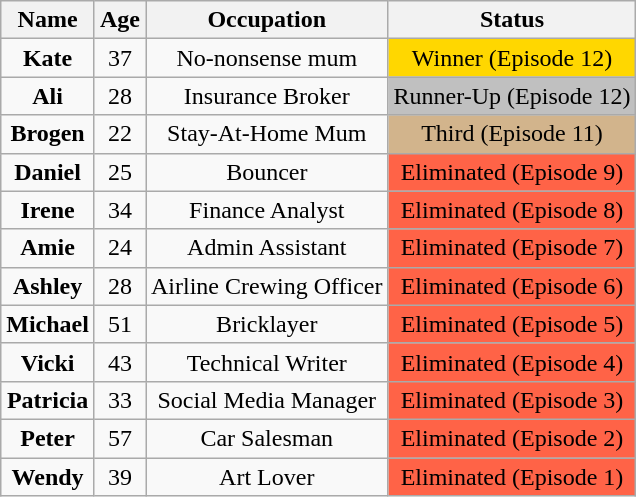<table class="wikitable sortable" style="text-align:center;">
<tr>
<th>Name</th>
<th>Age</th>
<th>Occupation</th>
<th>Status</th>
</tr>
<tr>
<td><strong>Kate</strong></td>
<td>37</td>
<td>No-nonsense mum</td>
<td style="background:gold;">Winner (Episode 12)</td>
</tr>
<tr>
<td><strong>Ali</strong></td>
<td>28</td>
<td>Insurance Broker</td>
<td style="background:silver;">Runner-Up (Episode 12)</td>
</tr>
<tr>
<td><strong>Brogen</strong></td>
<td>22</td>
<td>Stay-At-Home Mum</td>
<td style="background:tan;">Third (Episode 11)</td>
</tr>
<tr>
<td><strong>Daniel</strong></td>
<td>25</td>
<td>Bouncer</td>
<td style=background:tomato;">Eliminated (Episode 9)</td>
</tr>
<tr>
<td><strong>Irene</strong></td>
<td>34</td>
<td>Finance Analyst</td>
<td style="background:tomato;">Eliminated (Episode 8)</td>
</tr>
<tr>
<td><strong>Amie</strong></td>
<td>24</td>
<td>Admin Assistant</td>
<td style="background:tomato;">Eliminated (Episode 7)</td>
</tr>
<tr>
<td><strong>Ashley</strong></td>
<td>28</td>
<td>Airline Crewing Officer</td>
<td style="background:tomato;">Eliminated (Episode 6)</td>
</tr>
<tr>
<td><strong>Michael</strong></td>
<td>51</td>
<td>Bricklayer</td>
<td style="background:tomato;">Eliminated (Episode 5)</td>
</tr>
<tr>
<td><strong>Vicki</strong></td>
<td>43</td>
<td>Technical Writer</td>
<td style="background:tomato;">Eliminated (Episode 4)</td>
</tr>
<tr>
<td><strong>Patricia</strong></td>
<td>33</td>
<td>Social Media Manager</td>
<td style="background:tomato;">Eliminated (Episode 3)</td>
</tr>
<tr>
<td><strong>Peter</strong></td>
<td>57</td>
<td>Car Salesman</td>
<td style="background:tomato;">Eliminated (Episode 2)</td>
</tr>
<tr>
<td><strong>Wendy</strong></td>
<td>39</td>
<td>Art Lover</td>
<td style="background:tomato;">Eliminated (Episode 1)</td>
</tr>
</table>
